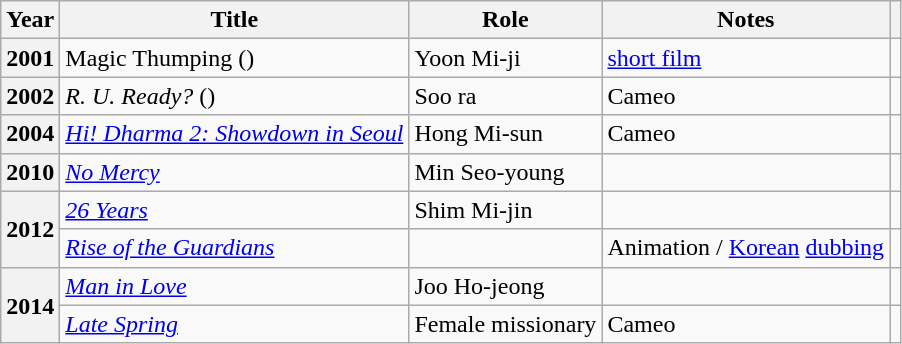<table class="wikitable plainrowheaders sortable">
<tr>
<th scope="col">Year</th>
<th scope="col">Title</th>
<th scope="col">Role</th>
<th scope="col">Notes</th>
<th scope="col" class="unsortable"></th>
</tr>
<tr>
<th scope="row">2001</th>
<td>Magic Thumping ()</td>
<td>Yoon Mi-ji</td>
<td><a href='#'>short film</a></td>
<td style="text-align:center"></td>
</tr>
<tr>
<th scope="row">2002</th>
<td><em>R. U. Ready?</em> ()</td>
<td>Soo ra</td>
<td>Cameo</td>
<td style="text-align:center"></td>
</tr>
<tr>
<th scope="row">2004</th>
<td><em><a href='#'>Hi! Dharma 2: Showdown in Seoul</a></em></td>
<td>Hong Mi-sun</td>
<td>Cameo</td>
<td style="text-align:center"></td>
</tr>
<tr>
<th scope="row">2010</th>
<td><em><a href='#'>No Mercy</a></em></td>
<td>Min Seo-young</td>
<td></td>
<td style="text-align:center"></td>
</tr>
<tr>
<th scope="row" rowspan="2">2012</th>
<td><em><a href='#'>26 Years</a></em></td>
<td>Shim Mi-jin</td>
<td></td>
<td style="text-align:center"></td>
</tr>
<tr>
<td><em><a href='#'>Rise of the Guardians</a></em></td>
<td></td>
<td>Animation / <a href='#'>Korean</a> <a href='#'>dubbing</a></td>
<td style="text-align:center"></td>
</tr>
<tr>
<th scope="row" rowspan="2">2014</th>
<td><em><a href='#'>Man in Love</a></em></td>
<td>Joo Ho-jeong</td>
<td></td>
<td style="text-align:center"></td>
</tr>
<tr>
<td><em><a href='#'>Late Spring</a></em></td>
<td>Female missionary</td>
<td>Cameo</td>
<td style="text-align:center"></td>
</tr>
</table>
